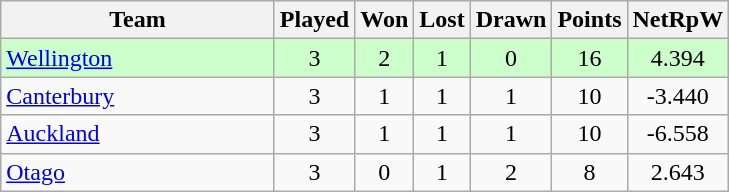<table class="wikitable" style="text-align:center;">
<tr>
<th width=175>Team</th>
<th style="width:30px;" abbr="Played">Played</th>
<th style="width:30px;" abbr="Won">Won</th>
<th style="width:30px;" abbr="Lost">Lost</th>
<th style="width:30px;" abbr="Drawn">Drawn</th>
<th style="width:30px;" abbr="Points">Points</th>
<th style="width:30px;" abbr="NetRpW">NetRpW</th>
</tr>
<tr style="background:#cfc">
<td style="text-align:left;"><a href='#'>Wellington</a></td>
<td>3</td>
<td>2</td>
<td>1</td>
<td>0</td>
<td>16</td>
<td>4.394</td>
</tr>
<tr>
<td style="text-align:left;"><a href='#'>Canterbury</a></td>
<td>3</td>
<td>1</td>
<td>1</td>
<td>1</td>
<td>10</td>
<td>-3.440</td>
</tr>
<tr>
<td style="text-align:left;"><a href='#'>Auckland</a></td>
<td>3</td>
<td>1</td>
<td>1</td>
<td>1</td>
<td>10</td>
<td>-6.558</td>
</tr>
<tr>
<td style="text-align:left;"><a href='#'>Otago</a></td>
<td>3</td>
<td>0</td>
<td>1</td>
<td>2</td>
<td>8</td>
<td>2.643</td>
</tr>
</table>
